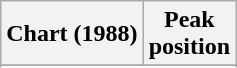<table class="wikitable sortable plainrowheaders">
<tr>
<th>Chart (1988)</th>
<th>Peak<br>position</th>
</tr>
<tr>
</tr>
<tr>
</tr>
</table>
